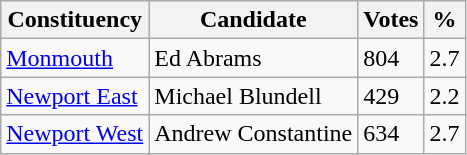<table class="wikitable">
<tr>
<th>Constituency</th>
<th>Candidate</th>
<th>Votes</th>
<th>%</th>
</tr>
<tr>
<td><a href='#'>Monmouth</a></td>
<td>Ed Abrams</td>
<td>804</td>
<td>2.7</td>
</tr>
<tr>
<td><a href='#'>Newport East</a></td>
<td>Michael Blundell</td>
<td>429</td>
<td>2.2</td>
</tr>
<tr>
<td><a href='#'>Newport West</a></td>
<td>Andrew Constantine</td>
<td>634</td>
<td>2.7</td>
</tr>
</table>
